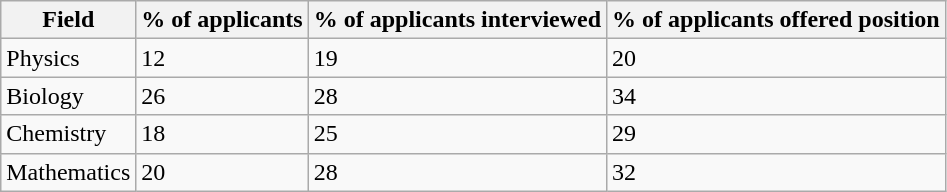<table class="wikitable sortable">
<tr>
<th>Field</th>
<th>% of applicants</th>
<th>% of applicants interviewed</th>
<th>% of applicants offered position</th>
</tr>
<tr>
<td>Physics</td>
<td>12</td>
<td>19</td>
<td>20</td>
</tr>
<tr>
<td>Biology</td>
<td>26</td>
<td>28</td>
<td>34</td>
</tr>
<tr>
<td>Chemistry</td>
<td>18</td>
<td>25</td>
<td>29</td>
</tr>
<tr>
<td>Mathematics</td>
<td>20</td>
<td>28</td>
<td>32</td>
</tr>
</table>
